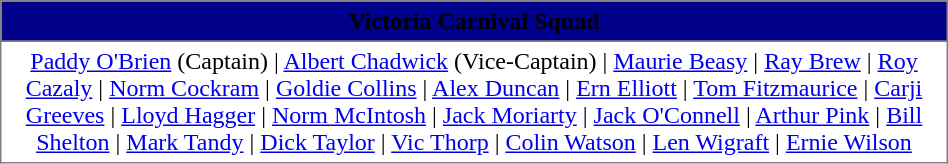<table border="1" cellpadding="4" cellspacing="0" style="text-align:center; font-size:100%; border-collapse:collapse;" width=50%>
<tr style="background:darkblue;">
<th colspan=2><span>Victoria Carnival Squad</span></th>
</tr>
<tr bgcolor="#efefef">
</tr>
<tr>
<td><a href='#'>Paddy O'Brien</a> (Captain) | <a href='#'>Albert Chadwick</a> (Vice-Captain) | <a href='#'>Maurie Beasy</a> | <a href='#'>Ray Brew</a> | <a href='#'>Roy Cazaly</a> | <a href='#'>Norm Cockram</a> | <a href='#'>Goldie Collins</a> | <a href='#'>Alex Duncan</a> | <a href='#'>Ern Elliott</a> | <a href='#'>Tom Fitzmaurice</a> | <a href='#'>Carji Greeves</a> | <a href='#'>Lloyd Hagger</a> | <a href='#'>Norm McIntosh</a> | <a href='#'>Jack Moriarty</a> | <a href='#'>Jack O'Connell</a> | <a href='#'>Arthur Pink</a> | <a href='#'>Bill Shelton</a> | <a href='#'>Mark Tandy</a> | <a href='#'>Dick Taylor</a> | <a href='#'>Vic Thorp</a> | <a href='#'>Colin Watson</a> | <a href='#'>Len Wigraft</a> | <a href='#'>Ernie Wilson</a></td>
</tr>
</table>
